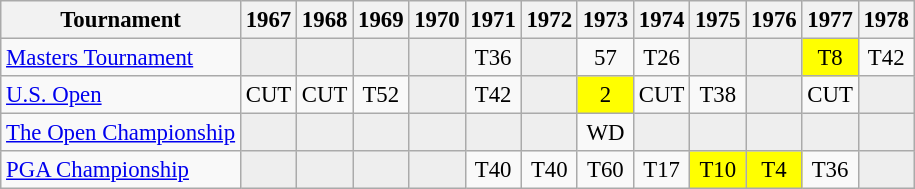<table class="wikitable" style="font-size:95%;text-align:center;">
<tr>
<th>Tournament</th>
<th>1967</th>
<th>1968</th>
<th>1969</th>
<th>1970</th>
<th>1971</th>
<th>1972</th>
<th>1973</th>
<th>1974</th>
<th>1975</th>
<th>1976</th>
<th>1977</th>
<th>1978</th>
</tr>
<tr>
<td align=left><a href='#'>Masters Tournament</a></td>
<td style="background:#eeeeee;"></td>
<td style="background:#eeeeee;"></td>
<td style="background:#eeeeee;"></td>
<td style="background:#eeeeee;"></td>
<td>T36</td>
<td style="background:#eeeeee;"></td>
<td>57</td>
<td>T26</td>
<td style="background:#eeeeee;"></td>
<td style="background:#eeeeee;"></td>
<td style="background:yellow;">T8</td>
<td>T42</td>
</tr>
<tr>
<td align=left><a href='#'>U.S. Open</a></td>
<td>CUT</td>
<td>CUT</td>
<td>T52</td>
<td style="background:#eeeeee;"></td>
<td>T42</td>
<td style="background:#eeeeee;"></td>
<td style="background:yellow;">2</td>
<td>CUT</td>
<td>T38</td>
<td style="background:#eeeeee;"></td>
<td>CUT</td>
<td style="background:#eeeeee;"></td>
</tr>
<tr>
<td align=left><a href='#'>The Open Championship</a></td>
<td style="background:#eeeeee;"></td>
<td style="background:#eeeeee;"></td>
<td style="background:#eeeeee;"></td>
<td style="background:#eeeeee;"></td>
<td style="background:#eeeeee;"></td>
<td style="background:#eeeeee;"></td>
<td>WD</td>
<td style="background:#eeeeee;"></td>
<td style="background:#eeeeee;"></td>
<td style="background:#eeeeee;"></td>
<td style="background:#eeeeee;"></td>
<td style="background:#eeeeee;"></td>
</tr>
<tr>
<td align=left><a href='#'>PGA Championship</a></td>
<td style="background:#eeeeee;"></td>
<td style="background:#eeeeee;"></td>
<td style="background:#eeeeee;"></td>
<td style="background:#eeeeee;"></td>
<td>T40</td>
<td>T40</td>
<td>T60</td>
<td>T17</td>
<td style="background:yellow;">T10</td>
<td style="background:yellow;">T4</td>
<td>T36</td>
<td style="background:#eeeeee;"></td>
</tr>
</table>
